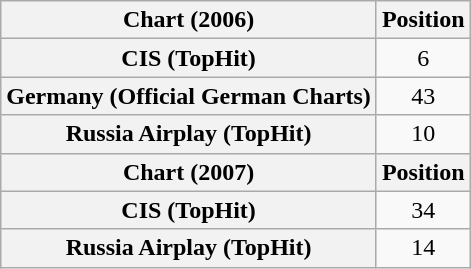<table class="wikitable plainrowheaders sortable" style="text-align:center;">
<tr>
<th scope="col">Chart (2006)</th>
<th scope="col">Position</th>
</tr>
<tr>
<th scope="row">CIS (TopHit)</th>
<td>6</td>
</tr>
<tr>
<th scope="row">Germany (Official German Charts)</th>
<td>43</td>
</tr>
<tr>
<th scope="row">Russia Airplay (TopHit)</th>
<td>10</td>
</tr>
<tr>
<th scope="col">Chart (2007)</th>
<th scope="col">Position</th>
</tr>
<tr>
<th scope="row">CIS (TopHit)</th>
<td>34</td>
</tr>
<tr>
<th scope="row">Russia Airplay (TopHit)</th>
<td>14</td>
</tr>
</table>
